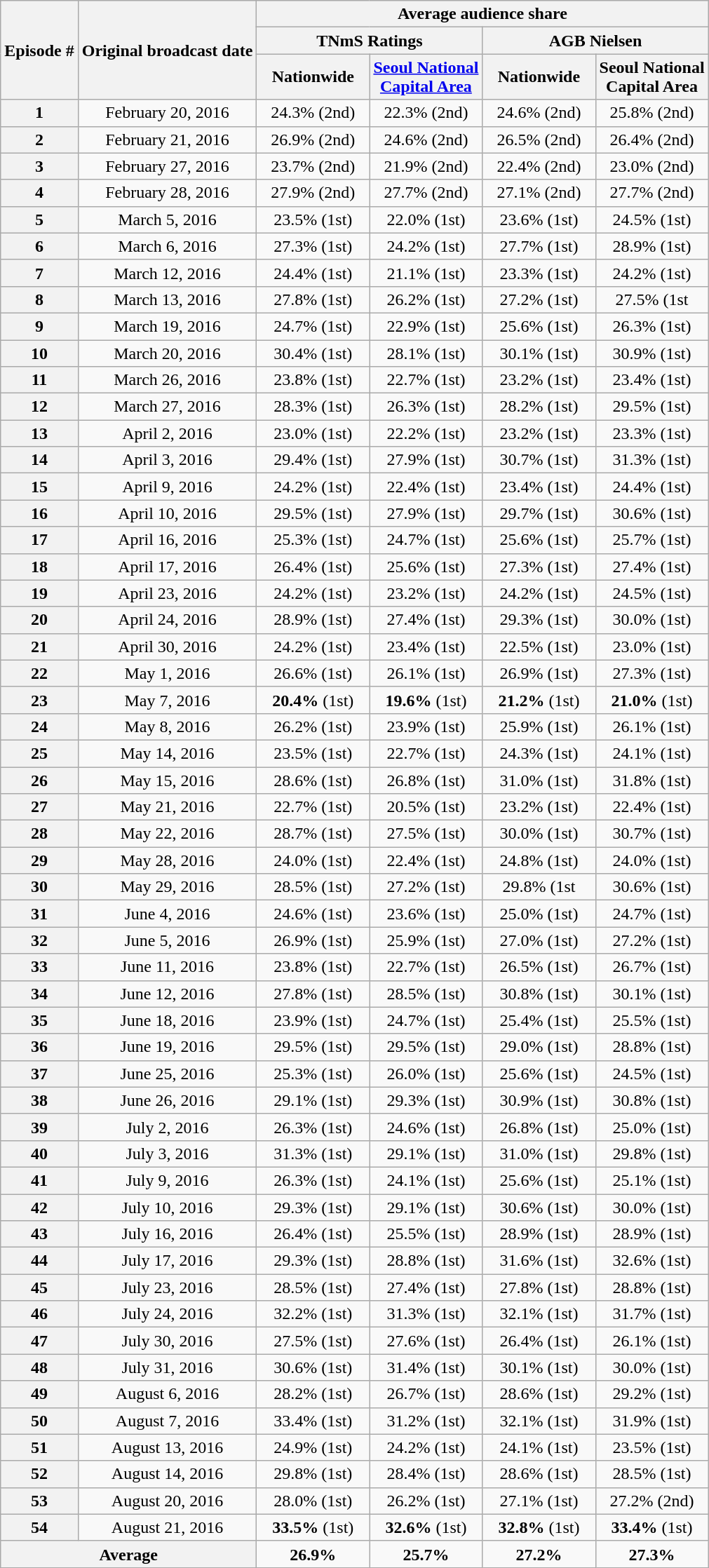<table class=wikitable style="text-align:center">
<tr>
<th rowspan="3">Episode #</th>
<th rowspan="3">Original broadcast date</th>
<th colspan="5">Average audience share</th>
</tr>
<tr>
<th colspan="2">TNmS Ratings</th>
<th colspan="2">AGB Nielsen</th>
</tr>
<tr>
<th width=100>Nationwide</th>
<th width=100><a href='#'>Seoul National Capital Area</a></th>
<th width=100>Nationwide</th>
<th width=100>Seoul National Capital Area</th>
</tr>
<tr>
<th>1</th>
<td>February 20, 2016</td>
<td>24.3% (2nd)</td>
<td>22.3% (2nd)</td>
<td>24.6% (2nd)</td>
<td>25.8% (2nd)</td>
</tr>
<tr>
<th>2</th>
<td>February 21, 2016</td>
<td>26.9% (2nd)</td>
<td>24.6% (2nd)</td>
<td>26.5% (2nd)</td>
<td>26.4% (2nd)</td>
</tr>
<tr>
<th>3</th>
<td>February 27, 2016</td>
<td>23.7% (2nd)</td>
<td>21.9% (2nd)</td>
<td>22.4% (2nd)</td>
<td>23.0% (2nd)</td>
</tr>
<tr>
<th>4</th>
<td>February 28, 2016</td>
<td>27.9% (2nd)</td>
<td>27.7% (2nd)</td>
<td>27.1% (2nd)</td>
<td>27.7% (2nd)</td>
</tr>
<tr>
<th>5</th>
<td>March 5, 2016</td>
<td>23.5% (1st)</td>
<td>22.0% (1st)</td>
<td>23.6% (1st)</td>
<td>24.5% (1st)</td>
</tr>
<tr>
<th>6</th>
<td>March 6, 2016</td>
<td>27.3% (1st)</td>
<td>24.2% (1st)</td>
<td>27.7% (1st)</td>
<td>28.9% (1st)</td>
</tr>
<tr>
<th>7</th>
<td>March 12, 2016</td>
<td>24.4% (1st)</td>
<td>21.1% (1st)</td>
<td>23.3% (1st)</td>
<td>24.2% (1st)</td>
</tr>
<tr>
<th>8</th>
<td>March 13, 2016</td>
<td>27.8% (1st)</td>
<td>26.2% (1st)</td>
<td>27.2% (1st)</td>
<td>27.5% (1st</td>
</tr>
<tr>
<th>9</th>
<td>March 19, 2016</td>
<td>24.7% (1st)</td>
<td>22.9% (1st)</td>
<td>25.6% (1st)</td>
<td>26.3% (1st)</td>
</tr>
<tr>
<th>10</th>
<td>March 20, 2016</td>
<td>30.4% (1st)</td>
<td>28.1% (1st)</td>
<td>30.1% (1st)</td>
<td>30.9% (1st)</td>
</tr>
<tr>
<th>11</th>
<td>March 26, 2016</td>
<td>23.8% (1st)</td>
<td>22.7% (1st)</td>
<td>23.2% (1st)</td>
<td>23.4% (1st)</td>
</tr>
<tr>
<th>12</th>
<td>March 27, 2016</td>
<td>28.3% (1st)</td>
<td>26.3% (1st)</td>
<td>28.2% (1st)</td>
<td>29.5% (1st)</td>
</tr>
<tr>
<th>13</th>
<td>April 2, 2016</td>
<td>23.0% (1st)</td>
<td>22.2% (1st)</td>
<td>23.2% (1st)</td>
<td>23.3% (1st)</td>
</tr>
<tr>
<th>14</th>
<td>April 3, 2016</td>
<td>29.4% (1st)</td>
<td>27.9% (1st)</td>
<td>30.7% (1st)</td>
<td>31.3% (1st)</td>
</tr>
<tr>
<th>15</th>
<td>April 9, 2016</td>
<td>24.2% (1st)</td>
<td>22.4% (1st)</td>
<td>23.4% (1st)</td>
<td>24.4% (1st)</td>
</tr>
<tr>
<th>16</th>
<td>April 10, 2016</td>
<td>29.5% (1st)</td>
<td>27.9% (1st)</td>
<td>29.7% (1st)</td>
<td>30.6% (1st)</td>
</tr>
<tr>
<th>17</th>
<td>April 16, 2016</td>
<td>25.3% (1st)</td>
<td>24.7% (1st)</td>
<td>25.6% (1st)</td>
<td>25.7% (1st)</td>
</tr>
<tr>
<th>18</th>
<td>April 17, 2016</td>
<td>26.4% (1st)</td>
<td>25.6% (1st)</td>
<td>27.3% (1st)</td>
<td>27.4% (1st)</td>
</tr>
<tr>
<th>19</th>
<td>April 23, 2016</td>
<td>24.2% (1st)</td>
<td>23.2% (1st)</td>
<td>24.2% (1st)</td>
<td>24.5% (1st)</td>
</tr>
<tr>
<th>20</th>
<td>April 24, 2016</td>
<td>28.9% (1st)</td>
<td>27.4% (1st)</td>
<td>29.3% (1st)</td>
<td>30.0% (1st)</td>
</tr>
<tr>
<th>21</th>
<td>April 30, 2016</td>
<td>24.2% (1st)</td>
<td>23.4% (1st)</td>
<td>22.5% (1st)</td>
<td>23.0% (1st)</td>
</tr>
<tr>
<th>22</th>
<td>May 1, 2016</td>
<td>26.6% (1st)</td>
<td>26.1% (1st)</td>
<td>26.9% (1st)</td>
<td>27.3% (1st)</td>
</tr>
<tr>
<th>23</th>
<td>May 7, 2016</td>
<td><span><strong>20.4%</strong></span> (1st)</td>
<td><span><strong>19.6%</strong></span> (1st)</td>
<td><span><strong>21.2%</strong></span> (1st)</td>
<td><span><strong>21.0%</strong></span> (1st)</td>
</tr>
<tr>
<th>24</th>
<td>May 8, 2016</td>
<td>26.2% (1st)</td>
<td>23.9% (1st)</td>
<td>25.9% (1st)</td>
<td>26.1% (1st)</td>
</tr>
<tr>
<th>25</th>
<td>May 14, 2016</td>
<td>23.5% (1st)</td>
<td>22.7% (1st)</td>
<td>24.3% (1st)</td>
<td>24.1% (1st)</td>
</tr>
<tr>
<th>26</th>
<td>May 15, 2016</td>
<td>28.6% (1st)</td>
<td>26.8% (1st)</td>
<td>31.0% (1st)</td>
<td>31.8% (1st)</td>
</tr>
<tr>
<th>27</th>
<td>May 21, 2016</td>
<td>22.7% (1st)</td>
<td>20.5% (1st)</td>
<td>23.2% (1st)</td>
<td>22.4% (1st)</td>
</tr>
<tr>
<th>28</th>
<td>May 22, 2016</td>
<td>28.7% (1st)</td>
<td>27.5% (1st)</td>
<td>30.0% (1st)</td>
<td>30.7% (1st)</td>
</tr>
<tr>
<th>29</th>
<td>May 28, 2016</td>
<td>24.0% (1st)</td>
<td>22.4% (1st)</td>
<td>24.8% (1st)</td>
<td>24.0% (1st)</td>
</tr>
<tr>
<th>30</th>
<td>May 29, 2016</td>
<td>28.5% (1st)</td>
<td>27.2% (1st)</td>
<td>29.8% (1st</td>
<td>30.6% (1st)</td>
</tr>
<tr>
<th>31</th>
<td>June 4, 2016</td>
<td>24.6% (1st)</td>
<td>23.6% (1st)</td>
<td>25.0% (1st)</td>
<td>24.7% (1st)</td>
</tr>
<tr>
<th>32</th>
<td>June 5, 2016</td>
<td>26.9% (1st)</td>
<td>25.9% (1st)</td>
<td>27.0% (1st)</td>
<td>27.2% (1st)</td>
</tr>
<tr>
<th>33</th>
<td>June 11, 2016</td>
<td>23.8% (1st)</td>
<td>22.7% (1st)</td>
<td>26.5% (1st)</td>
<td>26.7% (1st)</td>
</tr>
<tr>
<th>34</th>
<td>June 12, 2016</td>
<td>27.8% (1st)</td>
<td>28.5% (1st)</td>
<td>30.8% (1st)</td>
<td>30.1% (1st)</td>
</tr>
<tr>
<th>35</th>
<td>June 18, 2016</td>
<td>23.9% (1st)</td>
<td>24.7% (1st)</td>
<td>25.4% (1st)</td>
<td>25.5% (1st)</td>
</tr>
<tr>
<th>36</th>
<td>June 19, 2016</td>
<td>29.5% (1st)</td>
<td>29.5% (1st)</td>
<td>29.0% (1st)</td>
<td>28.8% (1st)</td>
</tr>
<tr>
<th>37</th>
<td>June 25, 2016</td>
<td>25.3% (1st)</td>
<td>26.0% (1st)</td>
<td>25.6% (1st)</td>
<td>24.5% (1st)</td>
</tr>
<tr>
<th>38</th>
<td>June 26, 2016</td>
<td>29.1% (1st)</td>
<td>29.3% (1st)</td>
<td>30.9% (1st)</td>
<td>30.8% (1st)</td>
</tr>
<tr>
<th>39</th>
<td>July 2, 2016</td>
<td>26.3% (1st)</td>
<td>24.6% (1st)</td>
<td>26.8% (1st)</td>
<td>25.0% (1st)</td>
</tr>
<tr>
<th>40</th>
<td>July 3, 2016</td>
<td>31.3% (1st)</td>
<td>29.1% (1st)</td>
<td>31.0% (1st)</td>
<td>29.8% (1st)</td>
</tr>
<tr>
<th>41</th>
<td>July 9, 2016</td>
<td>26.3% (1st)</td>
<td>24.1% (1st)</td>
<td>25.6% (1st)</td>
<td>25.1% (1st)</td>
</tr>
<tr>
<th>42</th>
<td>July 10, 2016</td>
<td>29.3% (1st)</td>
<td>29.1% (1st)</td>
<td>30.6% (1st)</td>
<td>30.0% (1st)</td>
</tr>
<tr>
<th>43</th>
<td>July 16, 2016</td>
<td>26.4% (1st)</td>
<td>25.5% (1st)</td>
<td>28.9% (1st)</td>
<td>28.9% (1st)</td>
</tr>
<tr>
<th>44</th>
<td>July 17, 2016</td>
<td>29.3% (1st)</td>
<td>28.8% (1st)</td>
<td>31.6% (1st)</td>
<td>32.6% (1st)</td>
</tr>
<tr>
<th>45</th>
<td>July 23, 2016</td>
<td>28.5% (1st)</td>
<td>27.4% (1st)</td>
<td>27.8% (1st)</td>
<td>28.8% (1st)</td>
</tr>
<tr>
<th>46</th>
<td>July 24, 2016</td>
<td>32.2% (1st)</td>
<td>31.3% (1st)</td>
<td>32.1% (1st)</td>
<td>31.7% (1st)</td>
</tr>
<tr>
<th>47</th>
<td>July 30, 2016</td>
<td>27.5% (1st)</td>
<td>27.6% (1st)</td>
<td>26.4% (1st)</td>
<td>26.1% (1st)</td>
</tr>
<tr>
<th>48</th>
<td>July 31, 2016</td>
<td>30.6% (1st)</td>
<td>31.4% (1st)</td>
<td>30.1% (1st)</td>
<td>30.0% (1st)</td>
</tr>
<tr>
<th>49</th>
<td>August 6, 2016</td>
<td>28.2% (1st)</td>
<td>26.7% (1st)</td>
<td>28.6% (1st)</td>
<td>29.2% (1st)</td>
</tr>
<tr>
<th>50</th>
<td>August 7, 2016</td>
<td>33.4% (1st)</td>
<td>31.2% (1st)</td>
<td>32.1% (1st)</td>
<td>31.9% (1st)</td>
</tr>
<tr>
<th>51</th>
<td>August 13, 2016</td>
<td>24.9% (1st)</td>
<td>24.2% (1st)</td>
<td>24.1% (1st)</td>
<td>23.5% (1st)</td>
</tr>
<tr>
<th>52</th>
<td>August 14, 2016</td>
<td>29.8% (1st)</td>
<td>28.4% (1st)</td>
<td>28.6% (1st)</td>
<td>28.5% (1st)</td>
</tr>
<tr>
<th>53</th>
<td>August 20, 2016</td>
<td>28.0% (1st)</td>
<td>26.2% (1st)</td>
<td>27.1% (1st)</td>
<td>27.2% (2nd)</td>
</tr>
<tr>
<th>54</th>
<td>August 21, 2016</td>
<td><span><strong>33.5%</strong></span> (1st)</td>
<td><span><strong>32.6%</strong></span> (1st)</td>
<td><span><strong>32.8%</strong></span> (1st)</td>
<td><span><strong>33.4%</strong></span> (1st)</td>
</tr>
<tr>
<th colspan="2">Average</th>
<td><span> <strong>26.9%</strong></span></td>
<td><span> <strong>25.7%</strong></span></td>
<td><span> <strong>27.2%</strong></span></td>
<td><span> <strong>27.3%</strong></span></td>
</tr>
</table>
